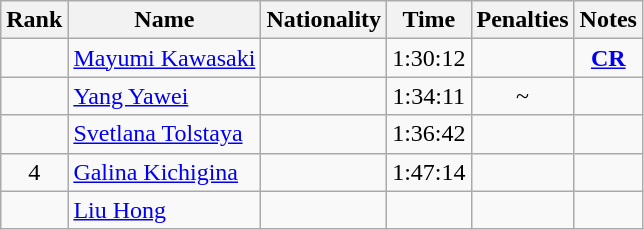<table class="wikitable sortable" style="text-align:center">
<tr>
<th>Rank</th>
<th>Name</th>
<th>Nationality</th>
<th>Time</th>
<th>Penalties</th>
<th>Notes</th>
</tr>
<tr>
<td></td>
<td align=left><a href='#'>Mayumi Kawasaki</a></td>
<td align=left></td>
<td>1:30:12</td>
<td></td>
<td><strong><a href='#'>CR</a></strong></td>
</tr>
<tr>
<td></td>
<td align=left><a href='#'>Yang Yawei</a></td>
<td align=left></td>
<td>1:34:11</td>
<td>~</td>
<td></td>
</tr>
<tr>
<td></td>
<td align=left><a href='#'>Svetlana Tolstaya</a></td>
<td align=left></td>
<td>1:36:42</td>
<td></td>
<td></td>
</tr>
<tr>
<td>4</td>
<td align=left><a href='#'>Galina Kichigina</a></td>
<td align=left></td>
<td>1:47:14</td>
<td></td>
<td></td>
</tr>
<tr>
<td></td>
<td align=left><a href='#'>Liu Hong</a></td>
<td align=left></td>
<td></td>
<td></td>
<td></td>
</tr>
</table>
